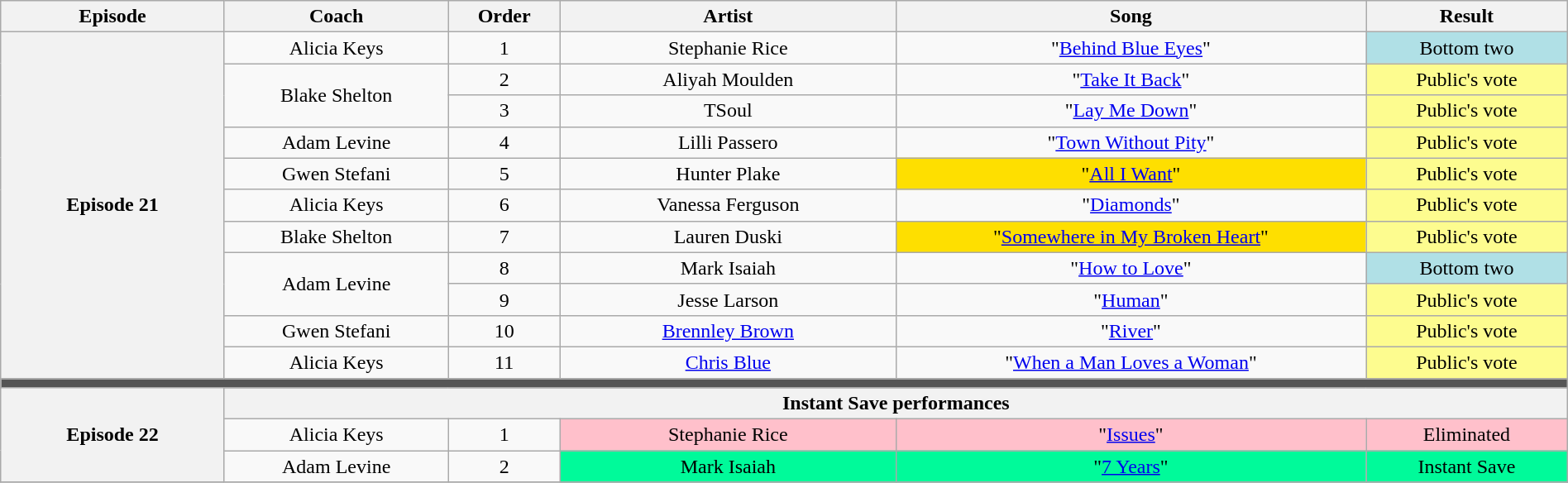<table class="wikitable" style="text-align:center; width:100%;">
<tr>
<th style="width:10%;">Episode</th>
<th style="width:10%;">Coach</th>
<th style="width:05%;">Order</th>
<th style="width:15%;">Artist</th>
<th style="width:21%;">Song</th>
<th style="width:9%;">Result</th>
</tr>
<tr>
<th rowspan="11" scope="row">Episode 21<br><small></small></th>
<td>Alicia Keys</td>
<td>1</td>
<td>Stephanie Rice</td>
<td>"<a href='#'>Behind Blue Eyes</a>"</td>
<td style="background:#B0E0E6;">Bottom two</td>
</tr>
<tr>
<td rowspan="2">Blake Shelton</td>
<td>2</td>
<td>Aliyah Moulden</td>
<td>"<a href='#'>Take It Back</a>"</td>
<td style="background:#fdfc8f;">Public's vote</td>
</tr>
<tr>
<td>3</td>
<td>TSoul</td>
<td>"<a href='#'>Lay Me Down</a>"</td>
<td style="background:#fdfc8f;">Public's vote</td>
</tr>
<tr>
<td>Adam Levine</td>
<td>4</td>
<td>Lilli Passero</td>
<td>"<a href='#'>Town Without Pity</a>"</td>
<td style="background:#fdfc8f;">Public's vote</td>
</tr>
<tr>
<td>Gwen Stefani</td>
<td>5</td>
<td>Hunter Plake</td>
<td style="background:#fedf00;">"<a href='#'>All I Want</a>"</td>
<td style="background:#fdfc8f;">Public's vote</td>
</tr>
<tr>
<td>Alicia Keys</td>
<td>6</td>
<td>Vanessa Ferguson</td>
<td>"<a href='#'>Diamonds</a>"</td>
<td style="background:#fdfc8f;">Public's vote</td>
</tr>
<tr>
<td>Blake Shelton</td>
<td>7</td>
<td>Lauren Duski</td>
<td style="background:#fedf00;">"<a href='#'>Somewhere in My Broken Heart</a>"</td>
<td style="background:#fdfc8f;">Public's vote</td>
</tr>
<tr>
<td rowspan="2">Adam Levine</td>
<td>8</td>
<td>Mark Isaiah</td>
<td>"<a href='#'>How to Love</a>"</td>
<td style="background:#B0E0E6;">Bottom two</td>
</tr>
<tr>
<td>9</td>
<td>Jesse Larson</td>
<td>"<a href='#'>Human</a>"</td>
<td style="background:#fdfc8f;">Public's vote</td>
</tr>
<tr>
<td>Gwen Stefani</td>
<td>10</td>
<td><a href='#'>Brennley Brown</a></td>
<td>"<a href='#'>River</a>"</td>
<td style="background:#fdfc8f;">Public's vote</td>
</tr>
<tr>
<td>Alicia Keys</td>
<td>11</td>
<td><a href='#'>Chris Blue</a></td>
<td>"<a href='#'>When a Man Loves a Woman</a>"</td>
<td style="background:#fdfc8f;">Public's vote</td>
</tr>
<tr>
<td colspan="6" style="background:#555;"></td>
</tr>
<tr>
<th rowspan="4" scope="row">Episode 22<br><small></small></th>
</tr>
<tr>
<th colspan="5">Instant Save performances</th>
</tr>
<tr>
<td>Alicia Keys</td>
<td>1</td>
<td style="background:Pink;">Stephanie Rice</td>
<td style="background:Pink;">"<a href='#'>Issues</a>"</td>
<td style="background:Pink;">Eliminated</td>
</tr>
<tr>
<td>Adam Levine</td>
<td>2</td>
<td style="background:#00FA9A;">Mark Isaiah</td>
<td style="background:#00FA9A;">"<a href='#'>7 Years</a>"</td>
<td style="background:#00FA9A;">Instant Save</td>
</tr>
<tr>
</tr>
</table>
